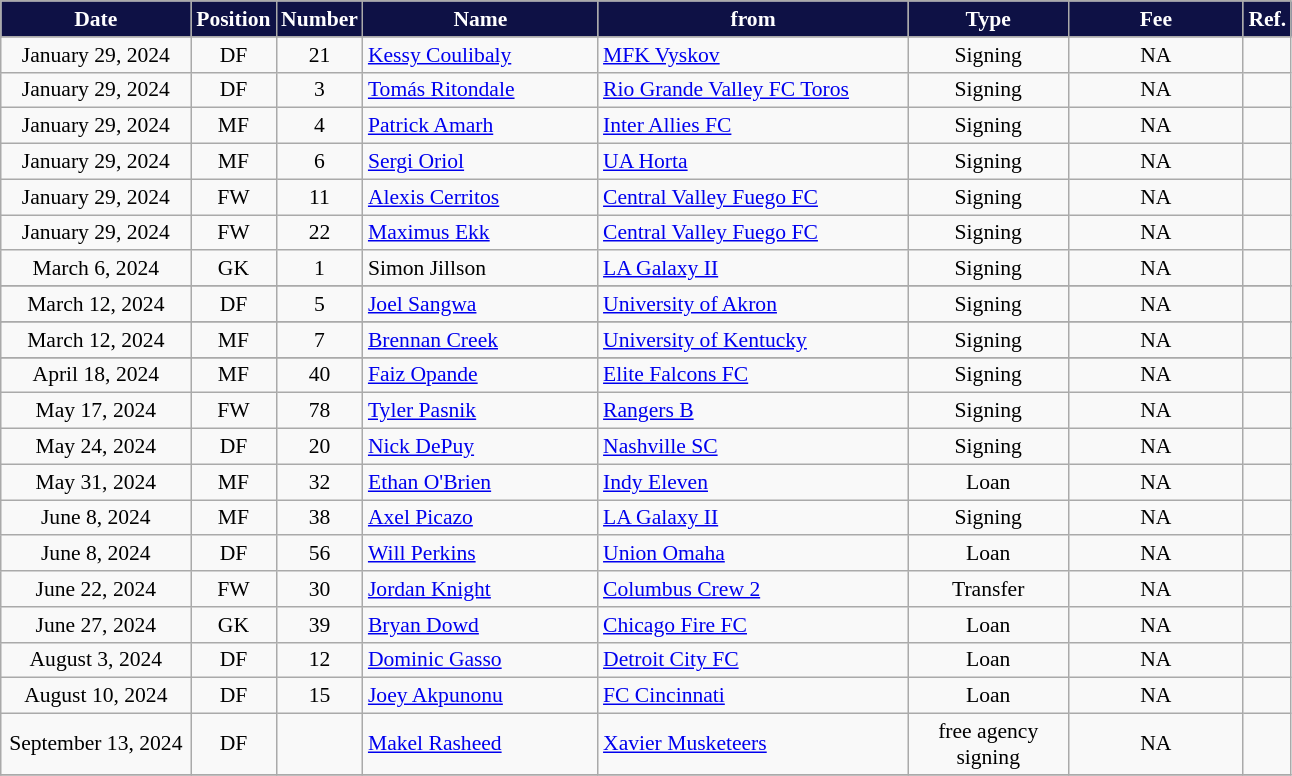<table class="wikitable" style="text-align:center; font-size:90%; ">
<tr>
<th style="background:#0E1145; color:#FFFFFF; width:120px;">Date</th>
<th style="background:#0E1145; color:#FFFFFF; width:50px;">Position</th>
<th style="background:#0E1145; color:#FFFFFF; width:50px;">Number</th>
<th style="background:#0E1145; color:#FFFFFF; width:150px;">Name</th>
<th style="background:#0E1145; color:#FFFFFF; width:200px;">from</th>
<th style="background:#0E1145; color:#FFFFFF; Width:100px;">Type</th>
<th style="background:#0E1145; color:#FFFFFF; width:110px;">Fee</th>
<th style="background:#0E1145; color:#FFFFFF; width:25px;">Ref.</th>
</tr>
<tr>
</tr>
<tr>
<td>January 29, 2024</td>
<td>DF</td>
<td>21</td>
<td align="left"> <a href='#'>Kessy Coulibaly</a></td>
<td align="left"> <a href='#'>MFK Vyskov</a></td>
<td>Signing</td>
<td>NA</td>
<td></td>
</tr>
<tr>
<td>January 29, 2024</td>
<td>DF</td>
<td>3</td>
<td align="left"> <a href='#'>Tomás Ritondale</a></td>
<td align="left"> <a href='#'>Rio Grande Valley FC Toros</a></td>
<td>Signing</td>
<td>NA</td>
<td></td>
</tr>
<tr>
<td>January 29, 2024</td>
<td>MF</td>
<td>4</td>
<td align="left"> <a href='#'>Patrick Amarh</a></td>
<td align="left"> <a href='#'>Inter Allies FC</a></td>
<td>Signing</td>
<td>NA</td>
<td></td>
</tr>
<tr>
<td>January 29, 2024</td>
<td>MF</td>
<td>6</td>
<td align="left"> <a href='#'>Sergi Oriol</a></td>
<td align="left"> <a href='#'>UA Horta</a></td>
<td>Signing</td>
<td>NA</td>
<td></td>
</tr>
<tr>
<td>January 29, 2024</td>
<td>FW</td>
<td>11</td>
<td align="left"> <a href='#'>Alexis Cerritos</a></td>
<td align="left"> <a href='#'>Central Valley Fuego FC</a></td>
<td>Signing</td>
<td>NA</td>
<td></td>
</tr>
<tr>
<td>January 29, 2024</td>
<td>FW</td>
<td>22</td>
<td align="left"> <a href='#'>Maximus Ekk</a></td>
<td align="left"> <a href='#'>Central Valley Fuego FC</a></td>
<td>Signing</td>
<td>NA</td>
<td></td>
</tr>
<tr>
<td>March 6, 2024</td>
<td>GK</td>
<td>1</td>
<td align="left"> Simon Jillson</td>
<td align="left"> <a href='#'>LA Galaxy II</a></td>
<td>Signing</td>
<td>NA</td>
<td></td>
</tr>
<tr>
</tr>
<tr>
<td>March 12, 2024</td>
<td>DF</td>
<td>5</td>
<td align="left"> <a href='#'>Joel Sangwa</a></td>
<td align="left"> <a href='#'>University of Akron</a></td>
<td>Signing</td>
<td>NA</td>
<td></td>
</tr>
<tr>
</tr>
<tr>
<td>March 12, 2024</td>
<td>MF</td>
<td>7</td>
<td align="left"> <a href='#'>Brennan Creek</a></td>
<td align="left"> <a href='#'>University of Kentucky</a></td>
<td>Signing</td>
<td>NA</td>
<td></td>
</tr>
<tr>
</tr>
<tr>
<td>April 18, 2024</td>
<td>MF</td>
<td>40</td>
<td align="left"> <a href='#'>Faiz Opande</a></td>
<td align="left"> <a href='#'>Elite Falcons FC</a></td>
<td>Signing</td>
<td>NA</td>
<td></td>
</tr>
<tr>
<td>May 17, 2024</td>
<td>FW</td>
<td>78</td>
<td align="left">  <a href='#'>Tyler Pasnik</a></td>
<td align="left"> <a href='#'>Rangers B</a></td>
<td>Signing</td>
<td>NA</td>
<td></td>
</tr>
<tr>
<td>May 24, 2024</td>
<td>DF</td>
<td>20</td>
<td align="left"> <a href='#'>Nick DePuy</a></td>
<td align="left"> <a href='#'>Nashville SC</a></td>
<td>Signing</td>
<td>NA</td>
<td></td>
</tr>
<tr>
<td>May 31, 2024</td>
<td>MF</td>
<td>32</td>
<td align="left"> <a href='#'>Ethan O'Brien</a></td>
<td align="left"> <a href='#'>Indy Eleven</a></td>
<td>Loan</td>
<td>NA</td>
<td></td>
</tr>
<tr>
<td>June 8, 2024</td>
<td>MF</td>
<td>38</td>
<td align="left"> <a href='#'>Axel Picazo</a></td>
<td align="left"> <a href='#'>LA Galaxy II</a></td>
<td>Signing</td>
<td>NA</td>
<td></td>
</tr>
<tr>
<td>June 8, 2024</td>
<td>DF</td>
<td>56</td>
<td align="left"> <a href='#'>Will Perkins</a></td>
<td align="left"> <a href='#'>Union Omaha</a></td>
<td>Loan</td>
<td>NA</td>
<td></td>
</tr>
<tr>
<td>June 22, 2024</td>
<td>FW</td>
<td>30</td>
<td align="left"> <a href='#'>Jordan Knight</a></td>
<td align="left"> <a href='#'>Columbus Crew 2</a></td>
<td>Transfer</td>
<td>NA</td>
<td><br></td>
</tr>
<tr>
<td>June 27, 2024</td>
<td>GK</td>
<td>39</td>
<td align="left"> <a href='#'>Bryan Dowd</a></td>
<td align="left"> <a href='#'>Chicago Fire FC</a></td>
<td>Loan</td>
<td>NA</td>
<td><br></td>
</tr>
<tr>
<td>August 3, 2024</td>
<td>DF</td>
<td>12</td>
<td align="left"> <a href='#'>Dominic Gasso</a></td>
<td align="left"> <a href='#'>Detroit City FC</a></td>
<td>Loan</td>
<td>NA</td>
<td><br></td>
</tr>
<tr>
<td>August 10, 2024</td>
<td>DF</td>
<td>15</td>
<td align="left"> <a href='#'>Joey Akpunonu</a></td>
<td align="left"> <a href='#'>FC Cincinnati</a></td>
<td>Loan</td>
<td>NA</td>
<td><br></td>
</tr>
<tr>
<td>September 13, 2024</td>
<td>DF</td>
<td></td>
<td align="left"> <a href='#'>Makel Rasheed</a></td>
<td align="left"> <a href='#'>Xavier Musketeers</a></td>
<td>free agency signing</td>
<td>NA</td>
<td><br></td>
</tr>
<tr>
</tr>
</table>
